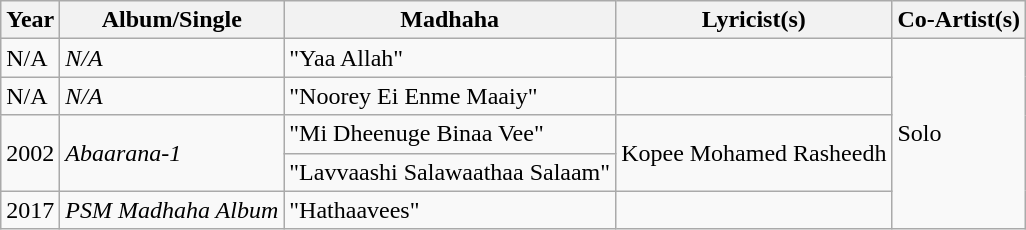<table class="wikitable">
<tr>
<th>Year</th>
<th>Album/Single</th>
<th>Madhaha</th>
<th>Lyricist(s)</th>
<th>Co-Artist(s)</th>
</tr>
<tr>
<td>N/A</td>
<td><em>N/A</em></td>
<td>"Yaa Allah"</td>
<td></td>
<td rowspan="5">Solo</td>
</tr>
<tr>
<td>N/A</td>
<td><em>N/A</em></td>
<td>"Noorey Ei Enme Maaiy"</td>
<td></td>
</tr>
<tr>
<td rowspan="2">2002</td>
<td rowspan="2"><em>Abaarana-1</em></td>
<td>"Mi Dheenuge Binaa Vee"</td>
<td rowspan="2">Kopee Mohamed Rasheedh</td>
</tr>
<tr>
<td>"Lavvaashi Salawaathaa Salaam"</td>
</tr>
<tr>
<td>2017</td>
<td><em>PSM Madhaha Album</em></td>
<td>"Hathaavees"</td>
<td></td>
</tr>
</table>
